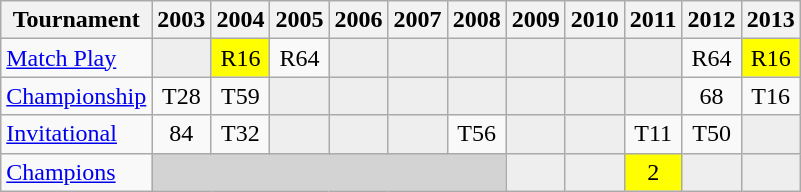<table class="wikitable" style="text-align:center;">
<tr>
<th>Tournament</th>
<th>2003</th>
<th>2004</th>
<th>2005</th>
<th>2006</th>
<th>2007</th>
<th>2008</th>
<th>2009</th>
<th>2010</th>
<th>2011</th>
<th>2012</th>
<th>2013</th>
</tr>
<tr>
<td align="left"><a href='#'>Match Play</a></td>
<td style="background:#eeeeee;"></td>
<td style="background:yellow;">R16</td>
<td>R64</td>
<td style="background:#eeeeee;"></td>
<td style="background:#eeeeee;"></td>
<td style="background:#eeeeee;"></td>
<td style="background:#eeeeee;"></td>
<td style="background:#eeeeee;"></td>
<td style="background:#eeeeee;"></td>
<td>R64</td>
<td style="background:yellow;">R16</td>
</tr>
<tr>
<td align="left"><a href='#'>Championship</a></td>
<td>T28</td>
<td>T59</td>
<td style="background:#eeeeee;"></td>
<td style="background:#eeeeee;"></td>
<td style="background:#eeeeee;"></td>
<td style="background:#eeeeee;"></td>
<td style="background:#eeeeee;"></td>
<td style="background:#eeeeee;"></td>
<td style="background:#eeeeee;"></td>
<td>68</td>
<td>T16</td>
</tr>
<tr>
<td align="left"><a href='#'>Invitational</a></td>
<td>84</td>
<td>T32</td>
<td style="background:#eeeeee;"></td>
<td style="background:#eeeeee;"></td>
<td style="background:#eeeeee;"></td>
<td>T56</td>
<td style="background:#eeeeee;"></td>
<td style="background:#eeeeee;"></td>
<td>T11</td>
<td>T50</td>
<td style="background:#eeeeee;"></td>
</tr>
<tr>
<td align="left"><a href='#'>Champions</a></td>
<td colspan=6 style="background:#D3D3D3;"></td>
<td style="background:#eeeeee;"></td>
<td style="background:#eeeeee;"></td>
<td style="background:yellow;">2</td>
<td style="background:#eeeeee;"></td>
<td style="background:#eeeeee;"></td>
</tr>
</table>
